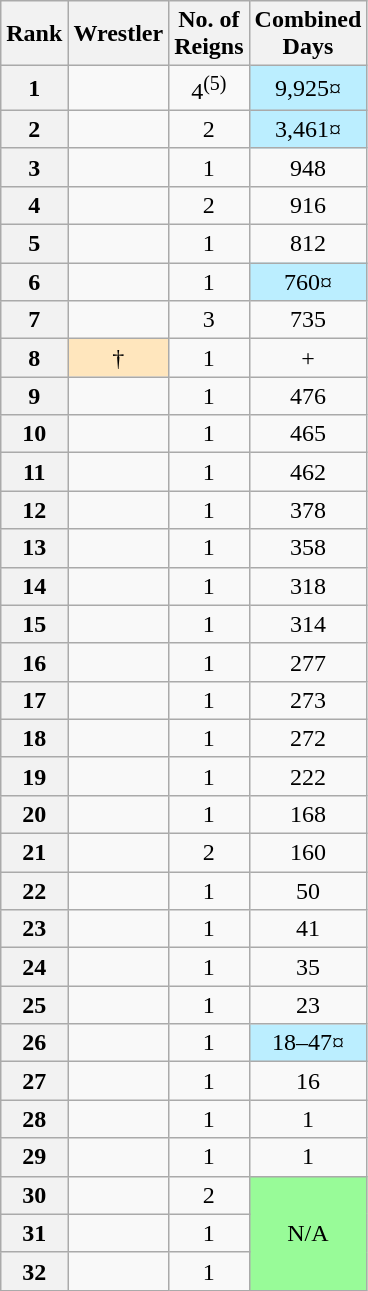<table class="wikitable sortable" style="text-align: center">
<tr>
<th>Rank</th>
<th>Wrestler</th>
<th>No. of<br>Reigns</th>
<th>Combined<br>Days</th>
</tr>
<tr>
<th>1</th>
<td></td>
<td>4<sup>(5)</sup></td>
<td style="background-color:#bbeeff">9,925¤</td>
</tr>
<tr>
<th>2</th>
<td></td>
<td>2</td>
<td style="background-color:#bbeeff">3,461¤</td>
</tr>
<tr>
<th>3</th>
<td></td>
<td>1</td>
<td>948</td>
</tr>
<tr>
<th>4</th>
<td></td>
<td>2</td>
<td>916</td>
</tr>
<tr>
<th>5</th>
<td></td>
<td>1</td>
<td>812</td>
</tr>
<tr>
<th>6</th>
<td></td>
<td>1</td>
<td style="background-color:#bbeeff">760¤</td>
</tr>
<tr>
<th>7</th>
<td></td>
<td>3</td>
<td>735</td>
</tr>
<tr>
<th>8</th>
<td style="background-color: #ffe6bd"> †</td>
<td>1</td>
<td>+</td>
</tr>
<tr>
<th>9</th>
<td></td>
<td>1</td>
<td>476</td>
</tr>
<tr>
<th>10</th>
<td></td>
<td>1</td>
<td>465</td>
</tr>
<tr>
<th>11</th>
<td></td>
<td>1</td>
<td>462</td>
</tr>
<tr>
<th>12</th>
<td></td>
<td>1</td>
<td>378</td>
</tr>
<tr>
<th>13</th>
<td></td>
<td>1</td>
<td>358</td>
</tr>
<tr>
<th>14</th>
<td></td>
<td>1</td>
<td>318</td>
</tr>
<tr>
<th>15</th>
<td></td>
<td>1</td>
<td>314</td>
</tr>
<tr>
<th>16</th>
<td></td>
<td>1</td>
<td>277</td>
</tr>
<tr>
<th>17</th>
<td></td>
<td>1</td>
<td>273</td>
</tr>
<tr>
<th>18</th>
<td></td>
<td>1</td>
<td>272</td>
</tr>
<tr>
<th>19</th>
<td></td>
<td>1</td>
<td>222</td>
</tr>
<tr>
<th>20</th>
<td></td>
<td>1</td>
<td>168</td>
</tr>
<tr>
<th>21</th>
<td></td>
<td>2</td>
<td>160</td>
</tr>
<tr>
<th>22</th>
<td></td>
<td>1</td>
<td>50</td>
</tr>
<tr>
<th>23</th>
<td></td>
<td>1</td>
<td>41</td>
</tr>
<tr>
<th>24</th>
<td></td>
<td>1</td>
<td>35</td>
</tr>
<tr>
<th>25</th>
<td></td>
<td>1</td>
<td>23</td>
</tr>
<tr>
<th>26</th>
<td></td>
<td>1</td>
<td style="background-color:#bbeeff">18–47¤</td>
</tr>
<tr>
<th>27</th>
<td></td>
<td>1</td>
<td>16</td>
</tr>
<tr>
<th>28</th>
<td></td>
<td>1</td>
<td>1</td>
</tr>
<tr>
<th>29</th>
<td></td>
<td>1</td>
<td>1</td>
</tr>
<tr>
<th>30</th>
<td></td>
<td>2</td>
<td style="background-color:#98FB98" rowspan=3>N/A</td>
</tr>
<tr>
<th>31</th>
<td></td>
<td>1</td>
</tr>
<tr>
<th>32</th>
<td></td>
<td>1</td>
</tr>
</table>
